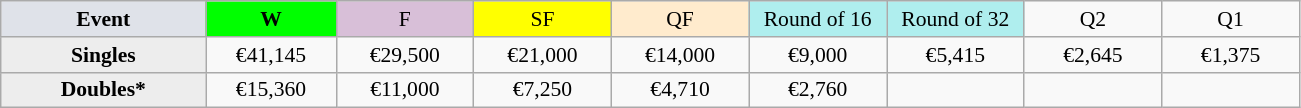<table class=wikitable style=font-size:90%;text-align:center>
<tr>
<td style="width:130px; background:#dfe2e9;"><strong>Event</strong></td>
<td style="width:80px; background:lime;"><strong>W</strong></td>
<td style="width:85px; background:thistle;">F</td>
<td style="width:85px; background:#ff0;">SF</td>
<td style="width:85px; background:#ffebcd;">QF</td>
<td style="width:85px; background:#afeeee;">Round of 16</td>
<td style="width:85px; background:#afeeee;">Round of 32</td>
<td width=85>Q2</td>
<td width=85>Q1</td>
</tr>
<tr>
<td style="background:#ededed;"><strong>Singles</strong></td>
<td>€41,145</td>
<td>€29,500</td>
<td>€21,000</td>
<td>€14,000</td>
<td>€9,000</td>
<td>€5,415</td>
<td>€2,645</td>
<td>€1,375</td>
</tr>
<tr>
<td style="background:#ededed;"><strong>Doubles*</strong></td>
<td>€15,360</td>
<td>€11,000</td>
<td>€7,250</td>
<td>€4,710</td>
<td>€2,760</td>
<td></td>
<td></td>
<td></td>
</tr>
</table>
